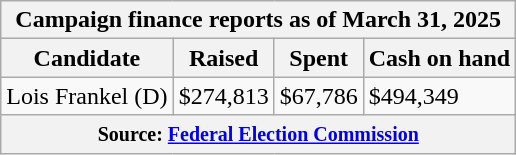<table class="wikitable sortable">
<tr>
<th colspan=4>Campaign finance reports as of March 31, 2025</th>
</tr>
<tr style="text-align:center;">
<th>Candidate</th>
<th>Raised</th>
<th>Spent</th>
<th>Cash on hand</th>
</tr>
<tr>
<td>Lois Frankel (D)</td>
<td>$274,813</td>
<td>$67,786</td>
<td>$494,349</td>
</tr>
<tr>
<th colspan="4"><small>Source: <a href='#'>Federal Election Commission</a></small></th>
</tr>
</table>
